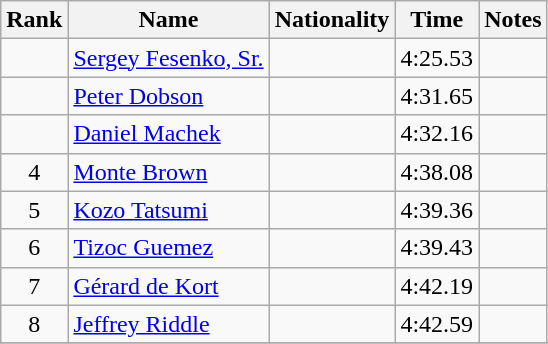<table class="wikitable sortable" style="text-align:center">
<tr>
<th>Rank</th>
<th>Name</th>
<th>Nationality</th>
<th>Time</th>
<th>Notes</th>
</tr>
<tr>
<td></td>
<td align="left"><a href='#'>Sergey Fesenko, Sr.</a></td>
<td align="left"></td>
<td>4:25.53</td>
<td></td>
</tr>
<tr>
<td></td>
<td align="left"><a href='#'>Peter Dobson</a></td>
<td align="left"></td>
<td>4:31.65</td>
<td></td>
</tr>
<tr>
<td></td>
<td align="left"><a href='#'>Daniel Machek</a></td>
<td align="left"></td>
<td>4:32.16</td>
<td></td>
</tr>
<tr>
<td>4</td>
<td align="left"><a href='#'>Monte Brown</a></td>
<td align="left"></td>
<td>4:38.08</td>
<td></td>
</tr>
<tr>
<td>5</td>
<td align="left"><a href='#'>Kozo Tatsumi</a></td>
<td align="left"></td>
<td>4:39.36</td>
<td></td>
</tr>
<tr>
<td>6</td>
<td align="left"><a href='#'>Tizoc Guemez</a></td>
<td align="left"></td>
<td>4:39.43</td>
<td></td>
</tr>
<tr>
<td>7</td>
<td align="left"><a href='#'>Gérard de Kort</a></td>
<td align="left"></td>
<td>4:42.19</td>
<td></td>
</tr>
<tr>
<td>8</td>
<td align="left"><a href='#'>Jeffrey Riddle</a></td>
<td align="left"></td>
<td>4:42.59</td>
<td></td>
</tr>
<tr>
</tr>
</table>
